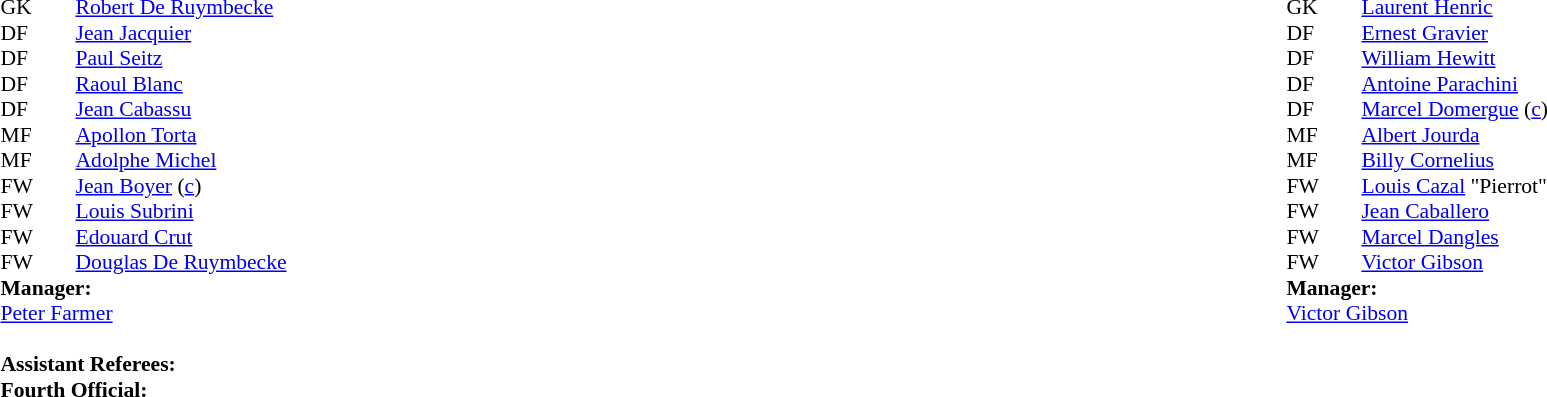<table width=100%>
<tr>
<td valign="top" width="50%"><br><table style=font-size:90% cellspacing=0 cellpadding=0>
<tr>
<td colspan="4"></td>
</tr>
<tr>
<th width=25></th>
<th width=25></th>
</tr>
<tr>
<td>GK</td>
<td><strong></strong></td>
<td> <a href='#'>Robert De Ruymbecke</a></td>
</tr>
<tr>
<td>DF</td>
<td><strong></strong></td>
<td> <a href='#'>Jean Jacquier</a></td>
</tr>
<tr>
<td>DF</td>
<td><strong></strong></td>
<td> <a href='#'>Paul Seitz</a></td>
</tr>
<tr>
<td>DF</td>
<td><strong></strong></td>
<td> <a href='#'>Raoul Blanc</a></td>
</tr>
<tr>
<td>DF</td>
<td><strong></strong></td>
<td> <a href='#'>Jean Cabassu</a></td>
</tr>
<tr>
<td>MF</td>
<td><strong></strong></td>
<td> <a href='#'>Apollon Torta</a></td>
</tr>
<tr>
<td>MF</td>
<td><strong></strong></td>
<td> <a href='#'>Adolphe Michel</a></td>
</tr>
<tr>
<td>FW</td>
<td><strong></strong></td>
<td> <a href='#'>Jean Boyer</a> (<a href='#'>c</a>)</td>
</tr>
<tr>
<td>FW</td>
<td><strong></strong></td>
<td> <a href='#'>Louis Subrini</a></td>
</tr>
<tr>
<td>FW</td>
<td><strong></strong></td>
<td> <a href='#'>Edouard Crut</a></td>
</tr>
<tr>
<td>FW</td>
<td><strong></strong></td>
<td> <a href='#'>Douglas De Ruymbecke</a></td>
</tr>
<tr>
<td colspan=3><strong>Manager:</strong></td>
</tr>
<tr>
<td colspan=4> <a href='#'>Peter Farmer</a><br><br><strong>Assistant Referees:</strong><br>
<strong>Fourth Official:</strong><br></td>
</tr>
</table>
</td>
<td valign="top" width="50%"><br><table style="font-size: 90%" cellspacing="0" cellpadding="0" align=center>
<tr>
<td colspan="4"></td>
</tr>
<tr>
<th width=25></th>
<th width=25></th>
</tr>
<tr>
<td>GK</td>
<td><strong></strong></td>
<td> <a href='#'>Laurent Henric</a></td>
</tr>
<tr>
<td>DF</td>
<td><strong></strong></td>
<td> <a href='#'>Ernest Gravier</a></td>
</tr>
<tr>
<td>DF</td>
<td><strong></strong></td>
<td> <a href='#'>William Hewitt</a></td>
</tr>
<tr>
<td>DF</td>
<td><strong></strong></td>
<td> <a href='#'>Antoine Parachini</a></td>
</tr>
<tr>
<td>DF</td>
<td><strong></strong></td>
<td> <a href='#'>Marcel Domergue</a> (<a href='#'>c</a>)</td>
</tr>
<tr>
<td>MF</td>
<td><strong></strong></td>
<td> <a href='#'>Albert Jourda</a></td>
</tr>
<tr>
<td>MF</td>
<td><strong></strong></td>
<td> <a href='#'>Billy Cornelius</a></td>
</tr>
<tr>
<td>FW</td>
<td><strong></strong></td>
<td> <a href='#'>Louis Cazal</a> "Pierrot"</td>
</tr>
<tr>
<td>FW</td>
<td><strong></strong></td>
<td> <a href='#'>Jean Caballero</a></td>
</tr>
<tr>
<td>FW</td>
<td><strong></strong></td>
<td> <a href='#'>Marcel Dangles</a></td>
</tr>
<tr>
<td>FW</td>
<td><strong></strong></td>
<td> <a href='#'>Victor Gibson</a></td>
</tr>
<tr>
<td colspan=3><strong>Manager:</strong></td>
</tr>
<tr>
<td colspan=4> <a href='#'>Victor Gibson</a></td>
</tr>
</table>
</td>
</tr>
</table>
